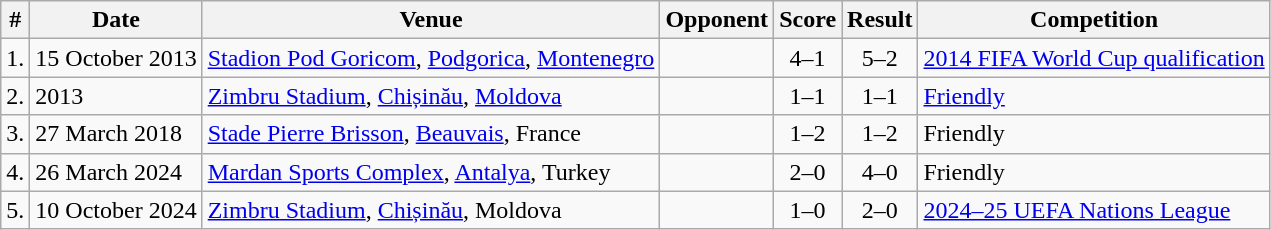<table class="wikitable collapsible">
<tr>
<th>#</th>
<th>Date</th>
<th>Venue</th>
<th>Opponent</th>
<th>Score</th>
<th>Result</th>
<th>Competition</th>
</tr>
<tr>
<td>1.</td>
<td>15 October 2013</td>
<td><a href='#'>Stadion Pod Goricom</a>, <a href='#'>Podgorica</a>, <a href='#'>Montenegro</a></td>
<td></td>
<td align=center>4–1</td>
<td align=center>5–2</td>
<td><a href='#'>2014 FIFA World Cup qualification</a></td>
</tr>
<tr>
<td>2.</td>
<td> 2013</td>
<td><a href='#'>Zimbru Stadium</a>, <a href='#'>Chișinău</a>, <a href='#'>Moldova</a></td>
<td></td>
<td align=center>1–1</td>
<td align=center>1–1</td>
<td><a href='#'>Friendly</a></td>
</tr>
<tr>
<td>3.</td>
<td>27 March 2018</td>
<td><a href='#'>Stade Pierre Brisson</a>, <a href='#'>Beauvais</a>, France</td>
<td></td>
<td align=center>1–2</td>
<td align=center>1–2</td>
<td>Friendly</td>
</tr>
<tr>
<td>4.</td>
<td>26 March 2024</td>
<td><a href='#'>Mardan Sports Complex</a>, <a href='#'>Antalya</a>, Turkey</td>
<td></td>
<td align=center>2–0</td>
<td align=center>4–0</td>
<td>Friendly</td>
</tr>
<tr>
<td>5.</td>
<td>10 October 2024</td>
<td><a href='#'>Zimbru Stadium</a>, <a href='#'>Chișinău</a>, Moldova</td>
<td></td>
<td align=center>1–0</td>
<td align=center>2–0</td>
<td><a href='#'>2024–25 UEFA Nations League</a></td>
</tr>
</table>
